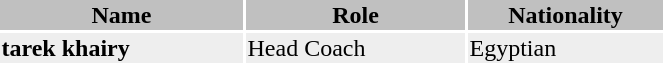<table class="toccolours">
<tr>
<th style="background:silver; width:10em;"><strong>Name</strong></th>
<th style="background:silver; width:9em;"><strong>Role</strong></th>
<th style="background:silver; width:8em;"><strong>Nationality</strong></th>
</tr>
<tr style="background:#eee;">
<td><strong>tarek khairy</strong></td>
<td>Head Coach</td>
<td> Egyptian</td>
</tr>
</table>
